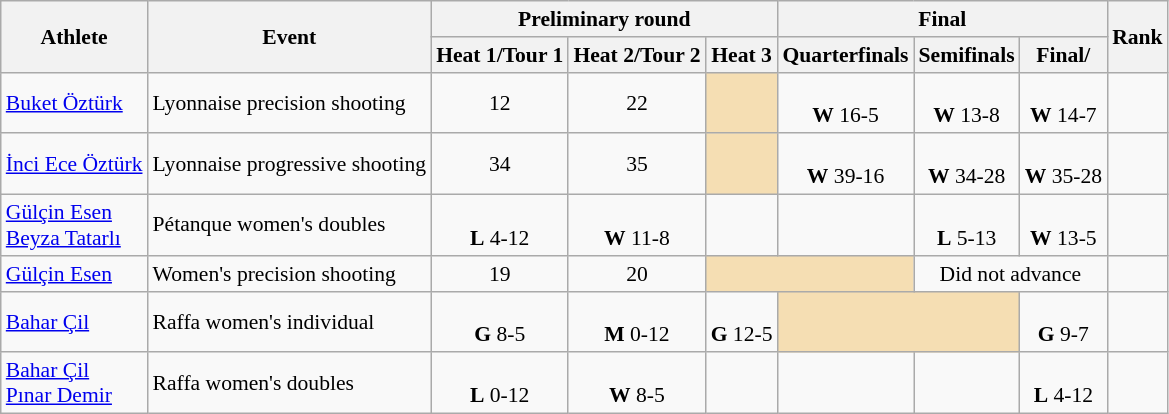<table class="wikitable" style="font-size:90%; text-align:center">
<tr>
<th rowspan=2>Athlete</th>
<th rowspan=2>Event</th>
<th colspan=3>Preliminary round</th>
<th colspan=3>Final</th>
<th rowspan=2>Rank</th>
</tr>
<tr>
<th>Heat 1/Tour 1</th>
<th>Heat 2/Tour 2</th>
<th>Heat 3</th>
<th>Quarterfinals</th>
<th>Semifinals</th>
<th>Final/</th>
</tr>
<tr>
<td align=left><a href='#'>Buket Öztürk</a></td>
<td align=left>Lyonnaise precision shooting</td>
<td>12</td>
<td>22</td>
<td bgcolor=wheat></td>
<td><br><strong>W</strong> 16-5</td>
<td><br><strong>W</strong> 13-8</td>
<td><br><strong>W</strong> 14-7</td>
<td></td>
</tr>
<tr>
<td align=left><a href='#'>İnci Ece Öztürk</a></td>
<td align=left>Lyonnaise progressive shooting</td>
<td>34</td>
<td>35</td>
<td bgcolor=wheat></td>
<td><br><strong>W</strong> 39-16</td>
<td><br><strong>W</strong> 34-28</td>
<td><br><strong>W</strong> 35-28</td>
<td></td>
</tr>
<tr>
<td align=left><a href='#'>Gülçin Esen</a><br><a href='#'>Beyza Tatarlı</a></td>
<td align=left>Pétanque women's doubles</td>
<td><br><strong>L</strong> 4-12</td>
<td><br><strong>W</strong> 11-8</td>
<td></td>
<td></td>
<td><br><strong>L</strong> 5-13</td>
<td><br><strong>W</strong> 13-5</td>
<td></td>
</tr>
<tr>
<td align=left><a href='#'>Gülçin Esen</a></td>
<td align=left>Women's precision shooting</td>
<td>19</td>
<td>20</td>
<td bgcolor=wheat colspan=2></td>
<td colspan=2>Did not advance</td>
<td></td>
</tr>
<tr>
<td align=left><a href='#'>Bahar Çil</a></td>
<td align=left>Raffa women's individual</td>
<td><br><strong>G</strong> 8-5</td>
<td><br><strong>M</strong> 0-12</td>
<td><br><strong>G</strong> 12-5</td>
<td bgcolor=wheat colspan=2></td>
<td><br><strong>G</strong> 9-7</td>
<td></td>
</tr>
<tr>
<td align=left><a href='#'>Bahar Çil</a><br><a href='#'>Pınar Demir</a></td>
<td align=left>Raffa women's doubles</td>
<td><br><strong>L</strong> 0-12</td>
<td><br><strong>W</strong> 8-5</td>
<td></td>
<td></td>
<td></td>
<td><br><strong>L</strong> 4-12</td>
<td></td>
</tr>
</table>
